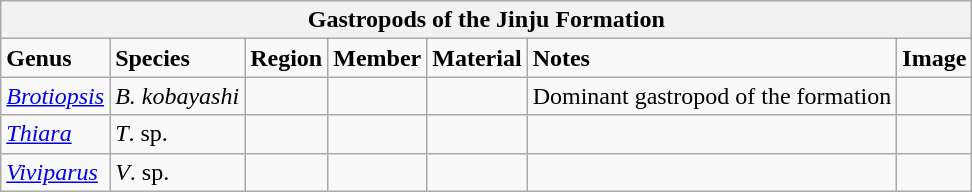<table class="wikitable">
<tr>
<th colspan="7">Gastropods of the Jinju Formation</th>
</tr>
<tr>
<td><strong>Genus</strong></td>
<td><strong>Species</strong></td>
<td><strong>Region</strong></td>
<td><strong>Member</strong></td>
<td><strong>Material</strong></td>
<td><strong>Notes</strong></td>
<td><strong>Image</strong></td>
</tr>
<tr>
<td><em><a href='#'>Brotiopsis</a></em></td>
<td><em>B. kobayashi</em></td>
<td></td>
<td></td>
<td></td>
<td>Dominant gastropod of the formation</td>
<td></td>
</tr>
<tr>
<td><em><a href='#'>Thiara</a></em></td>
<td><em>T</em>. sp.</td>
<td></td>
<td></td>
<td></td>
<td></td>
<td></td>
</tr>
<tr>
<td><em><a href='#'>Viviparus</a></em></td>
<td><em>V</em>. sp.</td>
<td></td>
<td></td>
<td></td>
<td></td>
<td></td>
</tr>
</table>
